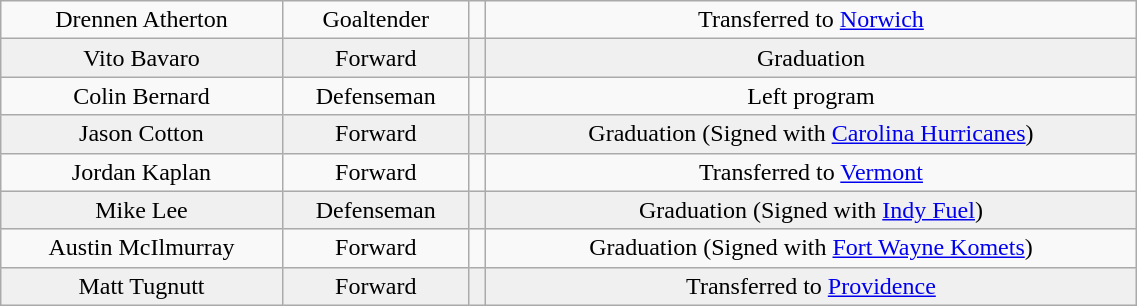<table class="wikitable" width="60%">
<tr align="center" bgcolor="">
<td>Drennen Atherton</td>
<td>Goaltender</td>
<td></td>
<td>Transferred to <a href='#'>Norwich</a></td>
</tr>
<tr align="center" bgcolor="f0f0f0">
<td>Vito Bavaro</td>
<td>Forward</td>
<td></td>
<td>Graduation</td>
</tr>
<tr align="center" bgcolor="">
<td>Colin Bernard</td>
<td>Defenseman</td>
<td></td>
<td>Left program</td>
</tr>
<tr align="center" bgcolor="f0f0f0">
<td>Jason Cotton</td>
<td>Forward</td>
<td></td>
<td>Graduation (Signed with <a href='#'>Carolina Hurricanes</a>)</td>
</tr>
<tr align="center" bgcolor="">
<td>Jordan Kaplan</td>
<td>Forward</td>
<td></td>
<td>Transferred to <a href='#'>Vermont</a></td>
</tr>
<tr align="center" bgcolor="f0f0f0">
<td>Mike Lee</td>
<td>Defenseman</td>
<td></td>
<td>Graduation (Signed with <a href='#'>Indy Fuel</a>)</td>
</tr>
<tr align="center" bgcolor="">
<td>Austin McIlmurray</td>
<td>Forward</td>
<td></td>
<td>Graduation (Signed with <a href='#'>Fort Wayne Komets</a>)</td>
</tr>
<tr align="center" bgcolor="f0f0f0">
<td>Matt Tugnutt</td>
<td>Forward</td>
<td></td>
<td>Transferred to <a href='#'>Providence</a></td>
</tr>
</table>
